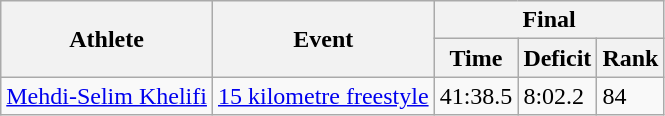<table class="wikitable">
<tr>
<th rowspan="2">Athlete</th>
<th rowspan="2">Event</th>
<th colspan="3">Final</th>
</tr>
<tr>
<th>Time</th>
<th>Deficit</th>
<th>Rank</th>
</tr>
<tr>
<td><a href='#'>Mehdi-Selim Khelifi</a></td>
<td><a href='#'>15 kilometre freestyle</a></td>
<td>41:38.5</td>
<td>8:02.2</td>
<td>84</td>
</tr>
</table>
